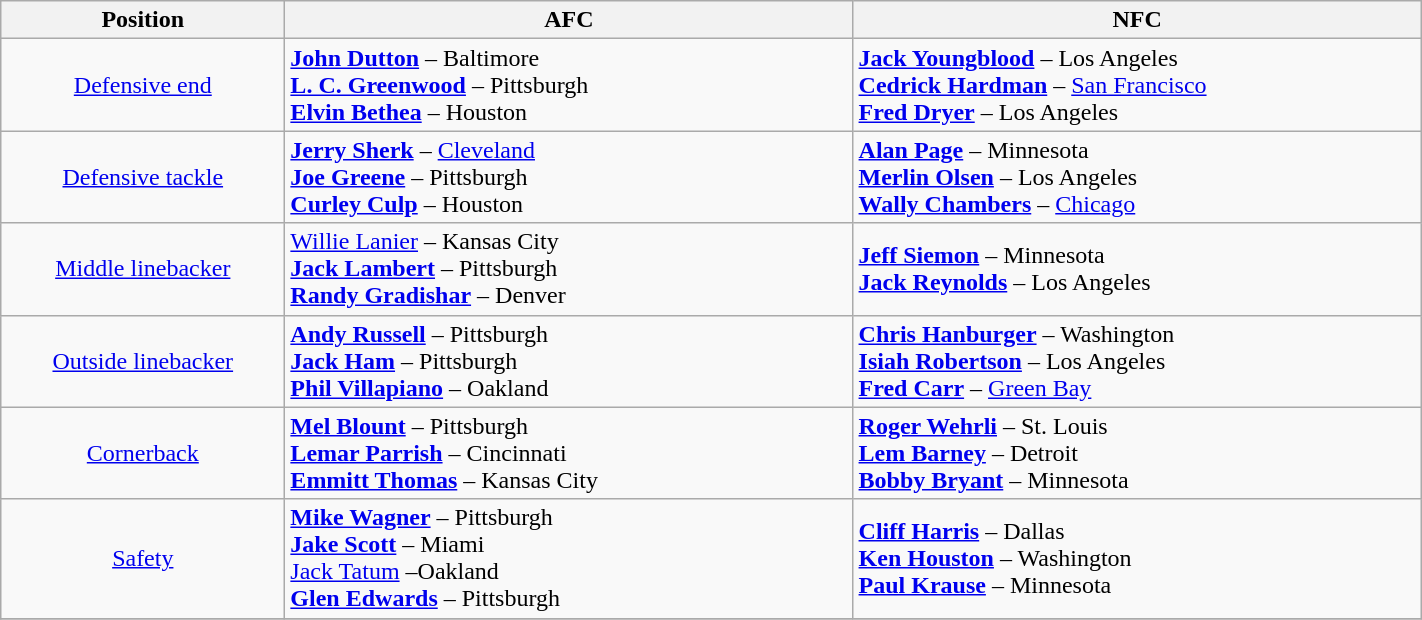<table class="wikitable" width=75%>
<tr>
<th width=20%>Position</th>
<th width=40%>AFC</th>
<th width=40%>NFC</th>
</tr>
<tr>
<td align=center><a href='#'>Defensive end</a></td>
<td><strong><a href='#'>John Dutton</a></strong> –  Baltimore<br><strong><a href='#'>L. C. Greenwood</a></strong> –  Pittsburgh<br><strong><a href='#'>Elvin Bethea</a></strong> –  Houston</td>
<td><strong><a href='#'>Jack Youngblood</a></strong> –  Los Angeles<br><strong><a href='#'>Cedrick Hardman</a></strong> – <a href='#'>San Francisco</a> <br><strong><a href='#'>Fred Dryer</a></strong> –  Los Angeles</td>
</tr>
<tr>
<td align=center><a href='#'>Defensive tackle</a></td>
<td><strong><a href='#'>Jerry Sherk</a></strong> – <a href='#'>Cleveland</a><br><strong><a href='#'>Joe Greene</a></strong> –  Pittsburgh<br><strong><a href='#'>Curley Culp</a></strong> –  Houston</td>
<td><strong><a href='#'>Alan Page</a></strong> –  Minnesota<br><strong><a href='#'>Merlin Olsen</a></strong> –  Los Angeles<br><strong><a href='#'>Wally Chambers</a></strong> – <a href='#'>Chicago</a></td>
</tr>
<tr>
<td align=center><a href='#'>Middle linebacker</a></td>
<td><a href='#'>Willie Lanier</a> –  Kansas City<br><strong><a href='#'>Jack Lambert</a></strong> –  Pittsburgh<br><strong><a href='#'>Randy Gradishar</a></strong> –  Denver</td>
<td><strong><a href='#'>Jeff Siemon</a></strong> –  Minnesota<br><strong><a href='#'>Jack Reynolds</a></strong> –  Los Angeles</td>
</tr>
<tr>
<td align=center><a href='#'>Outside linebacker</a></td>
<td><strong><a href='#'>Andy Russell</a></strong> –  Pittsburgh<br><strong><a href='#'>Jack Ham</a></strong> –  Pittsburgh<br><strong><a href='#'>Phil Villapiano</a></strong> –  Oakland</td>
<td><strong><a href='#'>Chris Hanburger</a></strong> –  Washington<br><strong><a href='#'>Isiah Robertson</a></strong> –  Los Angeles <br><strong><a href='#'>Fred Carr</a></strong> – <a href='#'>Green Bay</a></td>
</tr>
<tr>
<td align=center><a href='#'>Cornerback</a></td>
<td><strong><a href='#'>Mel Blount</a></strong> –  Pittsburgh<br><strong><a href='#'>Lemar Parrish</a></strong> –  Cincinnati<br><strong><a href='#'>Emmitt Thomas</a></strong> –  Kansas City</td>
<td><strong><a href='#'>Roger Wehrli</a></strong> –  St. Louis<br><strong><a href='#'>Lem Barney</a></strong> –  Detroit<br><strong><a href='#'>Bobby Bryant</a></strong> –  Minnesota</td>
</tr>
<tr>
<td align=center><a href='#'>Safety</a></td>
<td><strong><a href='#'>Mike Wagner</a></strong> –  Pittsburgh<br><strong><a href='#'>Jake Scott</a></strong> –  Miami<br><a href='#'>Jack Tatum</a> –Oakland<br><strong><a href='#'>Glen Edwards</a></strong> –  Pittsburgh</td>
<td><strong><a href='#'>Cliff Harris</a></strong> –  Dallas<br><strong><a href='#'>Ken Houston</a></strong> –  Washington<br><strong><a href='#'>Paul Krause</a></strong> –  Minnesota</td>
</tr>
<tr>
</tr>
</table>
